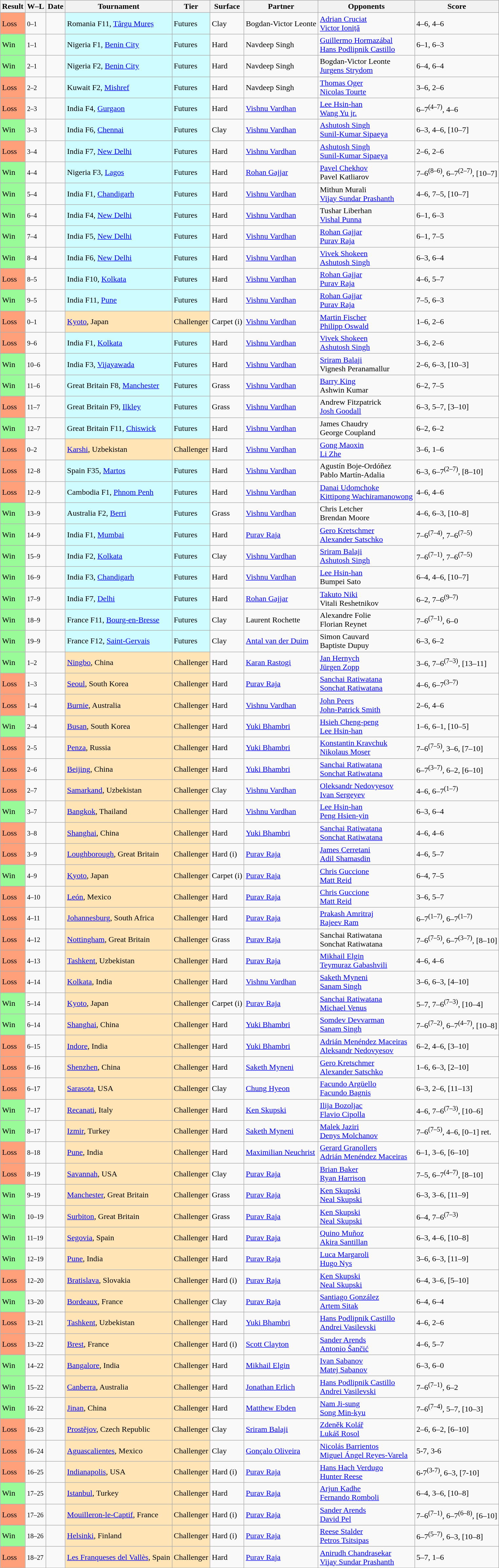<table class="sortable wikitable">
<tr>
<th>Result</th>
<th class="unsortable">W–L</th>
<th>Date</th>
<th>Tournament</th>
<th>Tier</th>
<th>Surface</th>
<th>Partner</th>
<th>Opponents</th>
<th class="unsortable">Score</th>
</tr>
<tr>
<td bgcolor=#FFA07A>Loss</td>
<td><small>0–1</small></td>
<td></td>
<td style="background:#cffcff;">Romania F11, <a href='#'>Târgu Mureș</a></td>
<td style="background:#cffcff;">Futures</td>
<td>Clay</td>
<td> Bogdan-Victor Leonte</td>
<td> <a href='#'>Adrian Cruciat</a><br> <a href='#'>Victor Ioniță</a></td>
<td>4–6, 4–6</td>
</tr>
<tr>
<td bgcolor=98FB98>Win</td>
<td><small>1–1</small></td>
<td></td>
<td style="background:#cffcff;">Nigeria F1, <a href='#'>Benin City</a></td>
<td style="background:#cffcff;">Futures</td>
<td>Hard</td>
<td> Navdeep Singh</td>
<td> <a href='#'>Guillermo Hormazábal</a><br> <a href='#'>Hans Podlipnik Castillo</a></td>
<td>6–1, 6–3</td>
</tr>
<tr>
<td bgcolor=98FB98>Win</td>
<td><small>2–1</small></td>
<td></td>
<td style="background:#cffcff;">Nigeria F2, <a href='#'>Benin City</a></td>
<td style="background:#cffcff;">Futures</td>
<td>Hard</td>
<td> Navdeep Singh</td>
<td>Bogdan-Victor Leonte<br> <a href='#'>Jurgens Strydom</a></td>
<td>6–4, 6–4</td>
</tr>
<tr>
<td bgcolor=#FFA07A>Loss</td>
<td><small>2–2</small></td>
<td></td>
<td style="background:#cffcff;">Kuwait F2, <a href='#'>Mishref</a></td>
<td style="background:#cffcff;">Futures</td>
<td>Hard</td>
<td> Navdeep Singh</td>
<td> <a href='#'>Thomas Oger</a><br> <a href='#'>Nicolas Tourte</a></td>
<td>3–6, 2–6</td>
</tr>
<tr>
<td bgcolor=#FFA07A>Loss</td>
<td><small>2–3</small></td>
<td></td>
<td style="background:#cffcff;">India F4, <a href='#'>Gurgaon</a></td>
<td style="background:#cffcff;">Futures</td>
<td>Hard</td>
<td> <a href='#'>Vishnu Vardhan</a></td>
<td> <a href='#'>Lee Hsin-han</a><br> <a href='#'>Wang Yu jr.</a></td>
<td>6–7<sup>(4–7)</sup>, 4–6</td>
</tr>
<tr>
<td bgcolor=98FB98>Win</td>
<td><small>3–3</small></td>
<td></td>
<td style="background:#cffcff;">India F6, <a href='#'>Chennai</a></td>
<td style="background:#cffcff;">Futures</td>
<td>Clay</td>
<td> <a href='#'>Vishnu Vardhan</a></td>
<td> <a href='#'>Ashutosh Singh</a><br> <a href='#'>Sunil-Kumar Sipaeya</a></td>
<td>6–3, 4–6, [10–7]</td>
</tr>
<tr>
<td bgcolor=#FFA07A>Loss</td>
<td><small>3–4</small></td>
<td></td>
<td style="background:#cffcff;">India F7, <a href='#'>New Delhi</a></td>
<td style="background:#cffcff;">Futures</td>
<td>Hard</td>
<td> <a href='#'>Vishnu Vardhan</a></td>
<td> <a href='#'>Ashutosh Singh</a><br> <a href='#'>Sunil-Kumar Sipaeya</a></td>
<td>2–6, 2–6</td>
</tr>
<tr>
<td bgcolor=98FB98>Win</td>
<td><small>4–4</small></td>
<td></td>
<td style="background:#cffcff;">Nigeria F3, <a href='#'>Lagos</a></td>
<td style="background:#cffcff;">Futures</td>
<td>Hard</td>
<td> <a href='#'>Rohan Gajjar</a></td>
<td> <a href='#'>Pavel Chekhov</a><br> Pavel Katliarov</td>
<td>7–6<sup>(8–6)</sup>, 6–7<sup>(2–7)</sup>, [10–7]</td>
</tr>
<tr>
<td bgcolor=98FB98>Win</td>
<td><small>5–4</small></td>
<td></td>
<td style="background:#cffcff;">India F1, <a href='#'>Chandigarh</a></td>
<td style="background:#cffcff;">Futures</td>
<td>Hard</td>
<td> <a href='#'>Vishnu Vardhan</a></td>
<td> Mithun Murali<br> <a href='#'>Vijay Sundar Prashanth</a></td>
<td>4–6, 7–5, [10–7]</td>
</tr>
<tr>
<td bgcolor=98FB98>Win</td>
<td><small>6–4</small></td>
<td></td>
<td style="background:#cffcff;">India F4, <a href='#'>New Delhi</a></td>
<td style="background:#cffcff;">Futures</td>
<td>Hard</td>
<td> <a href='#'>Vishnu Vardhan</a></td>
<td> Tushar Liberhan<br> <a href='#'>Vishal Punna</a></td>
<td>6–1, 6–3</td>
</tr>
<tr>
<td bgcolor=98FB98>Win</td>
<td><small>7–4</small></td>
<td></td>
<td style="background:#cffcff;">India F5, <a href='#'>New Delhi</a></td>
<td style="background:#cffcff;">Futures</td>
<td>Hard</td>
<td> <a href='#'>Vishnu Vardhan</a></td>
<td> <a href='#'>Rohan Gajjar</a><br> <a href='#'>Purav Raja</a></td>
<td>6–1, 7–5</td>
</tr>
<tr>
<td bgcolor=98FB98>Win</td>
<td><small>8–4</small></td>
<td></td>
<td style="background:#cffcff;">India F6, <a href='#'>New Delhi</a></td>
<td style="background:#cffcff;">Futures</td>
<td>Hard</td>
<td> <a href='#'>Vishnu Vardhan</a></td>
<td> <a href='#'>Vivek Shokeen</a><br> <a href='#'>Ashutosh Singh</a></td>
<td>6–3, 6–4</td>
</tr>
<tr>
<td bgcolor=#FFA07A>Loss</td>
<td><small>8–5</small></td>
<td></td>
<td style="background:#cffcff;">India F10, <a href='#'>Kolkata</a></td>
<td style="background:#cffcff;">Futures</td>
<td>Hard</td>
<td> <a href='#'>Vishnu Vardhan</a></td>
<td> <a href='#'>Rohan Gajjar</a><br> <a href='#'>Purav Raja</a></td>
<td>4–6, 5–7</td>
</tr>
<tr>
<td bgcolor=98FB98>Win</td>
<td><small>9–5</small></td>
<td></td>
<td style="background:#cffcff;">India F11, <a href='#'>Pune</a></td>
<td style="background:#cffcff;">Futures</td>
<td>Hard</td>
<td> <a href='#'>Vishnu Vardhan</a></td>
<td> <a href='#'>Rohan Gajjar</a><br> <a href='#'>Purav Raja</a></td>
<td>7–5, 6–3</td>
</tr>
<tr>
<td bgcolor=#FFA07A>Loss</td>
<td><small>0–1</small></td>
<td><a href='#'></a></td>
<td style="background:moccasin;"><a href='#'>Kyoto</a>, Japan</td>
<td style="background:moccasin;">Challenger</td>
<td>Carpet (i)</td>
<td> <a href='#'>Vishnu Vardhan</a></td>
<td> <a href='#'>Martin Fischer</a><br> <a href='#'>Philipp Oswald</a></td>
<td>1–6, 2–6</td>
</tr>
<tr>
<td bgcolor=#FFA07A>Loss</td>
<td><small>9–6</small></td>
<td></td>
<td style="background:#cffcff;">India F1, <a href='#'>Kolkata</a></td>
<td style="background:#cffcff;">Futures</td>
<td>Hard</td>
<td> <a href='#'>Vishnu Vardhan</a></td>
<td> <a href='#'>Vivek Shokeen</a><br> <a href='#'>Ashutosh Singh</a></td>
<td>3–6, 2–6</td>
</tr>
<tr>
<td bgcolor=98FB98>Win</td>
<td><small>10–6</small></td>
<td></td>
<td style="background:#cffcff;">India F3, <a href='#'>Vijayawada</a></td>
<td style="background:#cffcff;">Futures</td>
<td>Hard</td>
<td> <a href='#'>Vishnu Vardhan</a></td>
<td> <a href='#'>Sriram Balaji</a><br> Vignesh Peranamallur</td>
<td>2–6, 6–3, [10–3]</td>
</tr>
<tr>
<td bgcolor=98FB98>Win</td>
<td><small>11–6</small></td>
<td></td>
<td style="background:#cffcff;">Great Britain F8, <a href='#'>Manchester</a></td>
<td style="background:#cffcff;">Futures</td>
<td>Grass</td>
<td> <a href='#'>Vishnu Vardhan</a></td>
<td> <a href='#'>Barry King</a><br> Ashwin Kumar</td>
<td>6–2, 7–5</td>
</tr>
<tr>
<td bgcolor=#FFA07A>Loss</td>
<td><small>11–7</small></td>
<td></td>
<td style="background:#cffcff;">Great Britain F9, <a href='#'>Ilkley</a></td>
<td style="background:#cffcff;">Futures</td>
<td>Grass</td>
<td> <a href='#'>Vishnu Vardhan</a></td>
<td> Andrew Fitzpatrick<br> <a href='#'>Josh Goodall</a></td>
<td>6–3, 5–7, [3–10]</td>
</tr>
<tr>
<td bgcolor=98FB98>Win</td>
<td><small>12–7</small></td>
<td></td>
<td style="background:#cffcff;">Great Britain F11, <a href='#'>Chiswick</a></td>
<td style="background:#cffcff;">Futures</td>
<td>Hard</td>
<td> <a href='#'>Vishnu Vardhan</a></td>
<td> James Chaudry<br> George Coupland</td>
<td>6–2, 6–2</td>
</tr>
<tr>
<td bgcolor=#FFA07A>Loss</td>
<td><small>0–2</small></td>
<td><a href='#'></a></td>
<td style="background:moccasin;"><a href='#'>Karshi</a>, Uzbekistan</td>
<td style="background:moccasin;">Challenger</td>
<td>Hard</td>
<td> <a href='#'>Vishnu Vardhan</a></td>
<td> <a href='#'>Gong Maoxin</a> <br> <a href='#'>Li Zhe</a></td>
<td>3–6, 1–6</td>
</tr>
<tr>
<td bgcolor=#FFA07A>Loss</td>
<td><small>12–8</small></td>
<td></td>
<td style="background:#cffcff;">Spain F35, <a href='#'>Martos</a></td>
<td style="background:#cffcff;">Futures</td>
<td>Hard</td>
<td> <a href='#'>Vishnu Vardhan</a></td>
<td> Agustín Boje-Ordóñez<br> Pablo Martín-Adalia</td>
<td>6–3, 6–7<sup>(2–7)</sup>, [8–10]</td>
</tr>
<tr>
<td bgcolor=#FFA07A>Loss</td>
<td><small>12–9</small></td>
<td></td>
<td style="background:#cffcff;">Cambodia F1, <a href='#'>Phnom Penh</a></td>
<td style="background:#cffcff;">Futures</td>
<td>Hard</td>
<td> <a href='#'>Vishnu Vardhan</a></td>
<td> <a href='#'>Danai Udomchoke</a><br> <a href='#'>Kittipong Wachiramanowong</a></td>
<td>4–6, 4–6</td>
</tr>
<tr>
<td bgcolor=98FB98>Win</td>
<td><small>13–9</small></td>
<td></td>
<td style="background:#cffcff;">Australia F2, <a href='#'>Berri</a></td>
<td style="background:#cffcff;">Futures</td>
<td>Grass</td>
<td> <a href='#'>Vishnu Vardhan</a></td>
<td> Chris Letcher<br> Brendan Moore</td>
<td>4–6, 6–3, [10–8]</td>
</tr>
<tr>
<td bgcolor=98FB98>Win</td>
<td><small>14–9</small></td>
<td></td>
<td style="background:#cffcff;">India F1, <a href='#'>Mumbai</a></td>
<td style="background:#cffcff;">Futures</td>
<td>Hard</td>
<td> <a href='#'>Purav Raja</a></td>
<td> <a href='#'>Gero Kretschmer</a><br> <a href='#'>Alexander Satschko</a></td>
<td>7–6<sup>(7–4)</sup>, 7–6<sup>(7–5)</sup></td>
</tr>
<tr>
<td bgcolor=98FB98>Win</td>
<td><small>15–9</small></td>
<td></td>
<td style="background:#cffcff;">India F2, <a href='#'>Kolkata</a></td>
<td style="background:#cffcff;">Futures</td>
<td>Clay</td>
<td> <a href='#'>Vishnu Vardhan</a></td>
<td> <a href='#'>Sriram Balaji</a><br> <a href='#'>Ashutosh Singh</a></td>
<td>7–6<sup>(7–1)</sup>, 7–6<sup>(7–5)</sup></td>
</tr>
<tr>
<td bgcolor=98FB98>Win</td>
<td><small>16–9</small></td>
<td></td>
<td style="background:#cffcff;">India F3, <a href='#'>Chandigarh</a></td>
<td style="background:#cffcff;">Futures</td>
<td>Hard</td>
<td> <a href='#'>Vishnu Vardhan</a></td>
<td> <a href='#'>Lee Hsin-han</a><br> Bumpei Sato</td>
<td>6–4, 4–6, [10–7]</td>
</tr>
<tr>
<td bgcolor=98FB98>Win</td>
<td><small>17–9</small></td>
<td></td>
<td style="background:#cffcff;">India F7, <a href='#'>Delhi</a></td>
<td style="background:#cffcff;">Futures</td>
<td>Hard</td>
<td> <a href='#'>Rohan Gajjar</a></td>
<td> <a href='#'>Takuto Niki</a><br> Vitali Reshetnikov</td>
<td>6–2, 7–6<sup>(9–7)</sup></td>
</tr>
<tr>
<td bgcolor=98FB98>Win</td>
<td><small>18–9</small></td>
<td></td>
<td style="background:#cffcff;">France F11, <a href='#'>Bourg-en-Bresse</a></td>
<td style="background:#cffcff;">Futures</td>
<td>Clay</td>
<td> Laurent Rochette</td>
<td> Alexandre Folie<br> Florian Reynet</td>
<td>7–6<sup>(7–1)</sup>, 6–0</td>
</tr>
<tr>
<td bgcolor=98FB98>Win</td>
<td><small>19–9</small></td>
<td></td>
<td style="background:#cffcff;">France F12, <a href='#'>Saint-Gervais</a></td>
<td style="background:#cffcff;">Futures</td>
<td>Clay</td>
<td> <a href='#'>Antal van der Duim</a></td>
<td> Simon Cauvard<br> Baptiste Dupuy</td>
<td>6–3, 6–2</td>
</tr>
<tr>
<td bgcolor=98FB98>Win</td>
<td><small>1–2</small></td>
<td><a href='#'></a></td>
<td style="background:moccasin;"><a href='#'>Ningbo</a>, China</td>
<td style="background:moccasin;">Challenger</td>
<td>Hard</td>
<td> <a href='#'>Karan Rastogi</a></td>
<td> <a href='#'>Jan Hernych</a><br> <a href='#'>Jürgen Zopp</a></td>
<td>3–6, 7–6<sup>(7–3)</sup>, [13–11]</td>
</tr>
<tr>
<td bgcolor=#FFA07A>Loss</td>
<td><small>1–3</small></td>
<td><a href='#'></a></td>
<td style="background:moccasin;"><a href='#'>Seoul</a>, South Korea</td>
<td style="background:moccasin;">Challenger</td>
<td>Hard</td>
<td> <a href='#'>Purav Raja</a></td>
<td> <a href='#'>Sanchai Ratiwatana</a> <br> <a href='#'>Sonchat Ratiwatana</a></td>
<td>4–6, 6–7<sup>(3–7)</sup></td>
</tr>
<tr>
<td bgcolor=#FFA07A>Loss</td>
<td><small>1–4</small></td>
<td><a href='#'></a></td>
<td style="background:moccasin;"><a href='#'>Burnie</a>, Australia</td>
<td style="background:moccasin;">Challenger</td>
<td>Hard</td>
<td> <a href='#'>Vishnu Vardhan</a></td>
<td> <a href='#'>John Peers</a> <br> <a href='#'>John-Patrick Smith</a></td>
<td>2–6, 4–6</td>
</tr>
<tr>
<td bgcolor=98FB98>Win</td>
<td><small>2–4</small></td>
<td><a href='#'></a></td>
<td style="background:moccasin;"><a href='#'>Busan</a>, South Korea</td>
<td style="background:moccasin;">Challenger</td>
<td>Hard</td>
<td> <a href='#'>Yuki Bhambri</a></td>
<td> <a href='#'>Hsieh Cheng-peng</a> <br> <a href='#'>Lee Hsin-han</a></td>
<td>1–6, 6–1, [10–5]</td>
</tr>
<tr>
<td bgcolor=#FFA07A>Loss</td>
<td><small>2–5</small></td>
<td><a href='#'></a></td>
<td style="background:moccasin;"><a href='#'>Penza</a>, Russia</td>
<td style="background:moccasin;">Challenger</td>
<td>Hard</td>
<td> <a href='#'>Yuki Bhambri</a></td>
<td> <a href='#'>Konstantin Kravchuk</a><br> <a href='#'>Nikolaus Moser</a></td>
<td>7–6<sup>(7–5)</sup>, 3–6, [7–10]</td>
</tr>
<tr>
<td bgcolor=#FFA07A>Loss</td>
<td><small>2–6</small></td>
<td><a href='#'></a></td>
<td style="background:moccasin;"><a href='#'>Beijing</a>, China</td>
<td style="background:moccasin;">Challenger</td>
<td>Hard</td>
<td> <a href='#'>Yuki Bhambri</a></td>
<td> <a href='#'>Sanchai Ratiwatana</a> <br> <a href='#'>Sonchat Ratiwatana</a></td>
<td>6–7<sup>(3–7)</sup>, 6–2, [6–10]</td>
</tr>
<tr>
<td bgcolor=#FFA07A>Loss</td>
<td><small>2–7</small></td>
<td><a href='#'></a></td>
<td style="background:moccasin;"><a href='#'>Samarkand</a>, Uzbekistan</td>
<td style="background:moccasin;">Challenger</td>
<td>Clay</td>
<td> <a href='#'>Vishnu Vardhan</a></td>
<td> <a href='#'>Oleksandr Nedovyesov</a><br> <a href='#'>Ivan Sergeyev</a></td>
<td>4–6, 6–7<sup>(1–7)</sup></td>
</tr>
<tr>
<td bgcolor=98FB98>Win</td>
<td><small>3–7</small></td>
<td><a href='#'></a></td>
<td style="background:moccasin;"><a href='#'>Bangkok</a>, Thailand</td>
<td style="background:moccasin;">Challenger</td>
<td>Hard</td>
<td> <a href='#'>Vishnu Vardhan</a></td>
<td> <a href='#'>Lee Hsin-han</a><br> <a href='#'>Peng Hsien-yin</a></td>
<td>6–3, 6–4</td>
</tr>
<tr>
<td bgcolor=#FFA07A>Loss</td>
<td><small>3–8</small></td>
<td><a href='#'></a></td>
<td style="background:moccasin;"><a href='#'>Shanghai</a>, China</td>
<td style="background:moccasin;">Challenger</td>
<td>Hard</td>
<td> <a href='#'>Yuki Bhambri</a></td>
<td> <a href='#'>Sanchai Ratiwatana</a> <br> <a href='#'>Sonchat Ratiwatana</a></td>
<td>4–6, 4–6</td>
</tr>
<tr>
<td bgcolor=#FFA07A>Loss</td>
<td><small>3–9</small></td>
<td><a href='#'></a></td>
<td style="background:moccasin;"><a href='#'>Loughborough</a>, Great Britain</td>
<td style="background:moccasin;">Challenger</td>
<td>Hard (i)</td>
<td> <a href='#'>Purav Raja</a></td>
<td> <a href='#'>James Cerretani</a><br> <a href='#'>Adil Shamasdin</a></td>
<td>4–6, 5–7</td>
</tr>
<tr>
<td bgcolor=98FB98>Win</td>
<td><small>4–9</small></td>
<td><a href='#'></a></td>
<td style="background:moccasin;"><a href='#'>Kyoto</a>, Japan</td>
<td style="background:moccasin;">Challenger</td>
<td>Carpet (i)</td>
<td> <a href='#'>Purav Raja</a></td>
<td> <a href='#'>Chris Guccione</a> <br> <a href='#'>Matt Reid</a></td>
<td>6–4, 7–5</td>
</tr>
<tr>
<td bgcolor=#FFA07A>Loss</td>
<td><small>4–10</small></td>
<td><a href='#'></a></td>
<td style="background:moccasin;"><a href='#'>León</a>, Mexico</td>
<td style="background:moccasin;">Challenger</td>
<td>Hard</td>
<td> <a href='#'>Purav Raja</a></td>
<td> <a href='#'>Chris Guccione</a> <br> <a href='#'>Matt Reid</a></td>
<td>3–6, 5–7</td>
</tr>
<tr>
<td bgcolor=#FFA07A>Loss</td>
<td><small>4–11</small></td>
<td><a href='#'></a></td>
<td style="background:moccasin;"><a href='#'>Johannesburg</a>, South Africa</td>
<td style="background:moccasin;">Challenger</td>
<td>Hard</td>
<td> <a href='#'>Purav Raja</a></td>
<td> <a href='#'>Prakash Amritraj</a><br> <a href='#'>Rajeev Ram</a></td>
<td>6–7<sup>(1–7)</sup>, 6–7<sup>(1–7)</sup></td>
</tr>
<tr>
<td bgcolor=#FFA07A>Loss</td>
<td><small>4–12</small></td>
<td><a href='#'></a></td>
<td style="background:moccasin;"><a href='#'>Nottingham</a>, Great Britain</td>
<td style="background:moccasin;">Challenger</td>
<td>Grass</td>
<td> <a href='#'>Purav Raja</a></td>
<td> Sanchai Ratiwatana<br> Sonchat Ratiwatana</td>
<td>7–6<sup>(7–5)</sup>, 6–7<sup>(3–7)</sup>, [8–10]</td>
</tr>
<tr>
<td bgcolor=#FFA07A>Loss</td>
<td><small>4–13</small></td>
<td><a href='#'></a></td>
<td style="background:moccasin;"><a href='#'>Tashkent</a>, Uzbekistan</td>
<td style="background:moccasin;">Challenger</td>
<td>Hard</td>
<td> <a href='#'>Purav Raja</a></td>
<td> <a href='#'>Mikhail Elgin</a><br> <a href='#'>Teymuraz Gabashvili</a></td>
<td>4–6, 4–6</td>
</tr>
<tr>
<td bgcolor=#FFA07A>Loss</td>
<td><small>4–14</small></td>
<td><a href='#'></a></td>
<td style="background:moccasin;"><a href='#'>Kolkata</a>, India</td>
<td style="background:moccasin;">Challenger</td>
<td>Hard</td>
<td> <a href='#'>Vishnu Vardhan</a></td>
<td> <a href='#'>Saketh Myneni</a><br> <a href='#'>Sanam Singh</a></td>
<td>3–6, 6–3, [4–10]</td>
</tr>
<tr>
<td bgcolor=98FB98>Win</td>
<td><small>5–14</small></td>
<td><a href='#'></a></td>
<td style="background:moccasin;"><a href='#'>Kyoto</a>, Japan</td>
<td style="background:moccasin;">Challenger</td>
<td>Carpet (i)</td>
<td> <a href='#'>Purav Raja</a></td>
<td> <a href='#'>Sanchai Ratiwatana</a><br> <a href='#'>Michael Venus</a></td>
<td>5–7, 7–6<sup>(7–3)</sup>, [10–4]</td>
</tr>
<tr>
<td bgcolor=98FB98>Win</td>
<td><small>6–14</small></td>
<td><a href='#'></a></td>
<td style="background:moccasin;"><a href='#'>Shanghai</a>, China</td>
<td style="background:moccasin;">Challenger</td>
<td>Hard</td>
<td> <a href='#'>Yuki Bhambri</a></td>
<td> <a href='#'>Somdev Devvarman</a><br> <a href='#'>Sanam Singh</a></td>
<td>7–6<sup>(7–2)</sup>, 6–7<sup>(4–7)</sup>, [10–8]</td>
</tr>
<tr>
<td bgcolor=#FFA07A>Loss</td>
<td><small>6–15</small></td>
<td><a href='#'></a></td>
<td style="background:moccasin;"><a href='#'>Indore</a>, India</td>
<td style="background:moccasin;">Challenger</td>
<td>Hard</td>
<td> <a href='#'>Yuki Bhambri</a></td>
<td> <a href='#'>Adrián Menéndez Maceiras</a><br> <a href='#'>Aleksandr Nedovyesov</a></td>
<td>6–2, 4–6, [3–10]</td>
</tr>
<tr>
<td bgcolor=#FFA07A>Loss</td>
<td><small>6–16</small></td>
<td><a href='#'></a></td>
<td style="background:moccasin;"><a href='#'>Shenzhen</a>, China</td>
<td style="background:moccasin;">Challenger</td>
<td>Hard</td>
<td> <a href='#'>Saketh Myneni</a></td>
<td> <a href='#'>Gero Kretschmer</a><br> <a href='#'>Alexander Satschko</a></td>
<td>1–6, 6–3, [2–10]</td>
</tr>
<tr>
<td bgcolor=#FFA07A>Loss</td>
<td><small>6–17</small></td>
<td><a href='#'></a></td>
<td style="background:moccasin;"><a href='#'>Sarasota</a>, USA</td>
<td style="background:moccasin;">Challenger</td>
<td>Clay</td>
<td> <a href='#'>Chung Hyeon</a></td>
<td> <a href='#'>Facundo Argüello</a><br> <a href='#'>Facundo Bagnis</a></td>
<td>6–3, 2–6, [11–13]</td>
</tr>
<tr>
<td bgcolor=98FB98>Win</td>
<td><small>7–17</small></td>
<td><a href='#'></a></td>
<td style="background:moccasin;"><a href='#'>Recanati</a>, Italy</td>
<td style="background:moccasin;">Challenger</td>
<td>Hard</td>
<td> <a href='#'>Ken Skupski</a></td>
<td> <a href='#'>Ilija Bozoljac</a><br> <a href='#'>Flavio Cipolla</a></td>
<td>4–6, 7–6<sup>(7–3)</sup>, [10–6]</td>
</tr>
<tr>
<td bgcolor=98FB98>Win</td>
<td><small>8–17</small></td>
<td><a href='#'></a></td>
<td style="background:moccasin;"><a href='#'>Izmir</a>, Turkey</td>
<td style="background:moccasin;">Challenger</td>
<td>Hard</td>
<td> <a href='#'>Saketh Myneni</a></td>
<td> <a href='#'>Malek Jaziri</a><br> <a href='#'>Denys Molchanov</a></td>
<td>7–6<sup>(7–5)</sup>, 4–6, [0–1] ret.</td>
</tr>
<tr>
<td bgcolor=#FFA07A>Loss</td>
<td><small>8–18</small></td>
<td><a href='#'></a></td>
<td style="background:moccasin;"><a href='#'>Pune</a>, India</td>
<td style="background:moccasin;">Challenger</td>
<td>Hard</td>
<td> <a href='#'>Maximilian Neuchrist</a></td>
<td> <a href='#'>Gerard Granollers</a><br> <a href='#'>Adrián Menéndez Maceiras</a></td>
<td>6–1, 3–6, [6–10]</td>
</tr>
<tr>
<td bgcolor=#FFA07A>Loss</td>
<td><small>8–19</small></td>
<td><a href='#'></a></td>
<td style="background:moccasin;"><a href='#'>Savannah</a>, USA</td>
<td style="background:moccasin;">Challenger</td>
<td>Clay</td>
<td> <a href='#'>Purav Raja</a></td>
<td> <a href='#'>Brian Baker</a><br> <a href='#'>Ryan Harrison</a></td>
<td>7–5, 6–7<sup>(4–7)</sup>, [8–10]</td>
</tr>
<tr>
<td bgcolor=98FB98>Win</td>
<td><small>9–19</small></td>
<td><a href='#'></a></td>
<td style="background:moccasin;"><a href='#'>Manchester</a>, Great Britain</td>
<td style="background:moccasin;">Challenger</td>
<td>Grass</td>
<td> <a href='#'>Purav Raja</a></td>
<td> <a href='#'>Ken Skupski</a><br> <a href='#'>Neal Skupski</a></td>
<td>6–3, 3–6, [11–9]</td>
</tr>
<tr>
<td bgcolor=98FB98>Win</td>
<td><small>10–19</small></td>
<td><a href='#'></a></td>
<td style="background:moccasin;"><a href='#'>Surbiton</a>, Great Britain</td>
<td style="background:moccasin;">Challenger</td>
<td>Grass</td>
<td> <a href='#'>Purav Raja</a></td>
<td> <a href='#'>Ken Skupski</a><br> <a href='#'>Neal Skupski</a></td>
<td>6–4, 7–6<sup>(7–3)</sup></td>
</tr>
<tr>
<td bgcolor=98FB98>Win</td>
<td><small>11–19</small></td>
<td><a href='#'></a></td>
<td style="background:moccasin;"><a href='#'>Segovia</a>, Spain</td>
<td style="background:moccasin;">Challenger</td>
<td>Hard</td>
<td> <a href='#'>Purav Raja</a></td>
<td> <a href='#'>Quino Muñoz</a><br> <a href='#'>Akira Santillan</a></td>
<td>6–3, 4–6, [10–8]</td>
</tr>
<tr>
<td bgcolor=98FB98>Win</td>
<td><small>12–19</small></td>
<td><a href='#'></a></td>
<td style="background:moccasin;"><a href='#'>Pune</a>, India</td>
<td style="background:moccasin;">Challenger</td>
<td>Hard</td>
<td> <a href='#'>Purav Raja</a></td>
<td> <a href='#'>Luca Margaroli</a><br> <a href='#'>Hugo Nys</a></td>
<td>3–6, 6–3, [11–9]</td>
</tr>
<tr>
<td bgcolor=#FFA07A>Loss</td>
<td><small>12–20</small></td>
<td><a href='#'></a></td>
<td style="background:moccasin;"><a href='#'>Bratislava</a>, Slovakia</td>
<td style="background:moccasin;">Challenger</td>
<td>Hard (i)</td>
<td> <a href='#'>Purav Raja</a></td>
<td> <a href='#'>Ken Skupski</a><br> <a href='#'>Neal Skupski</a></td>
<td>6–4, 3–6, [5–10]</td>
</tr>
<tr>
<td bgcolor=98FB98>Win</td>
<td><small>13–20</small></td>
<td><a href='#'></a></td>
<td style="background:moccasin;"><a href='#'>Bordeaux</a>, France</td>
<td style="background:moccasin;">Challenger</td>
<td>Clay</td>
<td> <a href='#'>Purav Raja</a></td>
<td> <a href='#'>Santiago González</a><br> <a href='#'>Artem Sitak</a></td>
<td>6–4, 6–4</td>
</tr>
<tr>
<td bgcolor=#FFA07A>Loss</td>
<td><small>13–21</small></td>
<td><a href='#'></a></td>
<td style="background:moccasin;"><a href='#'>Tashkent</a>, Uzbekistan</td>
<td style="background:moccasin;">Challenger</td>
<td>Hard</td>
<td> <a href='#'>Yuki Bhambri</a></td>
<td> <a href='#'>Hans Podlipnik Castillo</a><br> <a href='#'>Andrei Vasilevski</a></td>
<td>4–6, 2–6</td>
</tr>
<tr>
<td bgcolor=#FFA07A>Loss</td>
<td><small>13–22</small></td>
<td><a href='#'></a></td>
<td style="background:moccasin;"><a href='#'>Brest</a>, France</td>
<td style="background:moccasin;">Challenger</td>
<td>Hard (i)</td>
<td> <a href='#'>Scott Clayton</a></td>
<td> <a href='#'>Sander Arends</a><br> <a href='#'>Antonio Šančić</a></td>
<td>4–6, 5–7</td>
</tr>
<tr>
<td bgcolor=98FB98>Win</td>
<td><small>14–22</small></td>
<td><a href='#'></a></td>
<td style="background:moccasin;"><a href='#'>Bangalore</a>, India</td>
<td style="background:moccasin;">Challenger</td>
<td>Hard</td>
<td> <a href='#'>Mikhail Elgin</a></td>
<td> <a href='#'>Ivan Sabanov</a><br> <a href='#'>Matej Sabanov</a></td>
<td>6–3, 6–0</td>
</tr>
<tr>
<td bgcolor=98FB98>Win</td>
<td><small>15–22</small></td>
<td><a href='#'></a></td>
<td style="background:moccasin;"><a href='#'>Canberra</a>, Australia</td>
<td style="background:moccasin;">Challenger</td>
<td>Hard</td>
<td> <a href='#'>Jonathan Erlich</a></td>
<td> <a href='#'>Hans Podlipnik Castillo</a><br> <a href='#'>Andrei Vasilevski</a></td>
<td>7–6<sup>(7–1)</sup>, 6–2</td>
</tr>
<tr>
<td bgcolor=98FB98>Win</td>
<td><small>16–22</small></td>
<td><a href='#'></a></td>
<td style="background:moccasin;"><a href='#'>Jinan</a>, China</td>
<td style="background:moccasin;">Challenger</td>
<td>Hard</td>
<td> <a href='#'>Matthew Ebden</a></td>
<td> <a href='#'>Nam Ji-sung</a> <br>  <a href='#'>Song Min-kyu</a></td>
<td>7–6<sup>(7–4)</sup>, 5–7, [10–3]</td>
</tr>
<tr>
<td bgcolor=#FFA07A>Loss</td>
<td><small>16–23</small></td>
<td><a href='#'></a></td>
<td style="background:moccasin;"><a href='#'>Prostějov</a>, Czech Republic</td>
<td style="background:moccasin;">Challenger</td>
<td>Clay</td>
<td> <a href='#'>Sriram Balaji</a></td>
<td> <a href='#'>Zdeněk Kolář</a><br> <a href='#'>Lukáš Rosol</a></td>
<td>2–6, 6–2, [6–10]</td>
</tr>
<tr>
<td bgcolor=#FFA07A>Loss</td>
<td><small>16–24</small></td>
<td><a href='#'></a></td>
<td style="background:moccasin;"><a href='#'>Aguascalientes</a>, Mexico</td>
<td style="background:moccasin;">Challenger</td>
<td>Clay</td>
<td> <a href='#'>Gonçalo Oliveira</a></td>
<td> <a href='#'>Nicolás Barrientos</a><br> <a href='#'>Miguel Ángel Reyes-Varela</a></td>
<td>5-7, 3-6</td>
</tr>
<tr>
<td bgcolor=#FFA07A>Loss</td>
<td><small>16–25</small></td>
<td><a href='#'></a></td>
<td style="background:moccasin;"><a href='#'>Indianapolis</a>, USA</td>
<td style="background:moccasin;">Challenger</td>
<td>Hard (i)</td>
<td> <a href='#'>Purav Raja</a></td>
<td> <a href='#'>Hans Hach Verdugo</a><br> <a href='#'>Hunter Reese</a></td>
<td>6-7<sup>(3-7)</sup>, 6–3, [7-10]</td>
</tr>
<tr>
<td bgcolor=98FB98>Win</td>
<td><small>17–25</small></td>
<td><a href='#'></a></td>
<td style="background:moccasin;"><a href='#'>Istanbul</a>, Turkey</td>
<td style="background:moccasin;">Challenger</td>
<td>Hard</td>
<td> <a href='#'>Purav Raja</a></td>
<td> <a href='#'>Arjun Kadhe</a><br> <a href='#'>Fernando Romboli</a></td>
<td>6–4, 3–6, [10–8]</td>
</tr>
<tr>
<td bgcolor=#FFA07A>Loss</td>
<td><small>17–26</small></td>
<td><a href='#'></a></td>
<td style="background:moccasin;"><a href='#'>Mouilleron-le-Captif</a>, France</td>
<td style="background:moccasin;">Challenger</td>
<td>Hard (i)</td>
<td> <a href='#'>Purav Raja</a></td>
<td> <a href='#'>Sander Arends</a><br> <a href='#'>David Pel</a></td>
<td>7–6<sup>(7–1)</sup>, 6–7<sup>(6–8)</sup>, [6–10]</td>
</tr>
<tr>
<td bgcolor=98FB98>Win</td>
<td><small>18–26</small></td>
<td><a href='#'></a></td>
<td style="background:moccasin;"><a href='#'>Helsinki</a>, Finland</td>
<td style="background:moccasin;">Challenger</td>
<td>Hard (i)</td>
<td> <a href='#'>Purav Raja</a></td>
<td> <a href='#'>Reese Stalder</a><br> <a href='#'>Petros Tsitsipas</a></td>
<td>6–7<sup>(5–7)</sup>, 6–3, [10–8]</td>
</tr>
<tr>
<td bgcolor=#FFA07A>Loss</td>
<td><small>18–27</small></td>
<td><a href='#'></a></td>
<td style="background:moccasin;"><a href='#'>Les Franqueses del Vallès</a>, Spain</td>
<td style="background:moccasin;">Challenger</td>
<td>Hard</td>
<td> <a href='#'>Purav Raja</a></td>
<td> <a href='#'>Anirudh Chandrasekar</a><br> <a href='#'>Vijay Sundar Prashanth</a></td>
<td>5–7, 1–6</td>
</tr>
</table>
